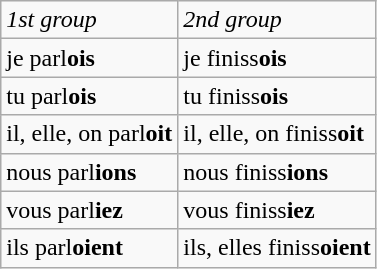<table class=wikitable>
<tr>
<td><em>1st group</em></td>
<td><em>2nd group</em></td>
</tr>
<tr>
<td>je parl<strong>ois</strong></td>
<td>je finiss<strong>ois</strong></td>
</tr>
<tr>
<td>tu parl<strong>ois</strong></td>
<td>tu finiss<strong>ois</strong></td>
</tr>
<tr>
<td>il, elle, on parl<strong>oit</strong></td>
<td>il, elle, on finiss<strong>oit</strong></td>
</tr>
<tr>
<td>nous parl<strong>ions</strong></td>
<td>nous finiss<strong>ions</strong></td>
</tr>
<tr>
<td>vous parl<strong>iez</strong></td>
<td>vous finiss<strong>iez</strong></td>
</tr>
<tr>
<td>ils parl<strong>oient</strong></td>
<td>ils, elles finiss<strong>oient</strong></td>
</tr>
</table>
